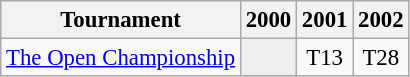<table class="wikitable" style="font-size:95%;text-align:center;">
<tr>
<th>Tournament</th>
<th>2000</th>
<th>2001</th>
<th>2002</th>
</tr>
<tr>
<td align=left><a href='#'>The Open Championship</a></td>
<td style="background:#eeeeee;"></td>
<td>T13</td>
<td>T28</td>
</tr>
</table>
